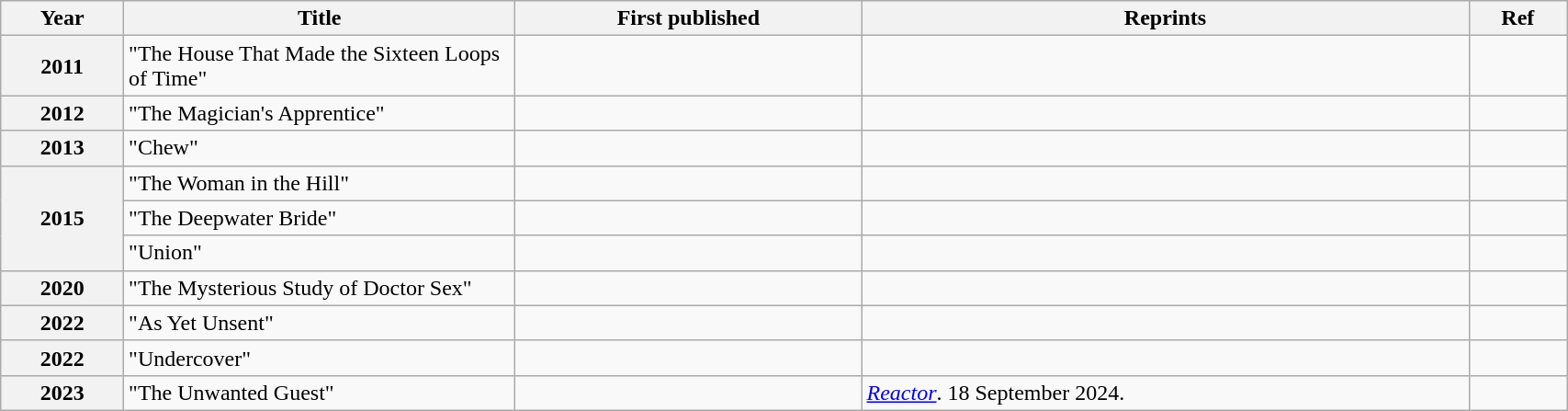<table class="wikitable sortable" width="90%">
<tr>
<th>Year</th>
<th width="25%">Title</th>
<th>First published</th>
<th>Reprints</th>
<th>Ref</th>
</tr>
<tr>
<th>2011</th>
<td>"The House That Made the Sixteen Loops of Time"</td>
<td></td>
<td></td>
<td></td>
</tr>
<tr>
<th>2012</th>
<td>"The Magician's Apprentice"</td>
<td></td>
<td></td>
<td></td>
</tr>
<tr>
<th>2013</th>
<td>"Chew"</td>
<td></td>
<td></td>
<td></td>
</tr>
<tr>
<th rowspan="3">2015</th>
<td>"The Woman in the Hill"</td>
<td></td>
<td></td>
<td></td>
</tr>
<tr>
<td>"The Deepwater Bride"</td>
<td></td>
<td></td>
<td></td>
</tr>
<tr>
<td>"Union"</td>
<td></td>
<td></td>
<td></td>
</tr>
<tr>
<th>2020</th>
<td>"The Mysterious Study of Doctor Sex"</td>
<td></td>
<td></td>
<td></td>
</tr>
<tr>
<th>2022</th>
<td>"As Yet Unsent"</td>
<td></td>
<td></td>
<td></td>
</tr>
<tr>
<th>2022</th>
<td>"Undercover"</td>
<td></td>
<td></td>
<td></td>
</tr>
<tr>
<th>2023</th>
<td>"The Unwanted Guest"</td>
<td></td>
<td> <em><a href='#'>Reactor</a></em>. 18 September 2024.</td>
<td></td>
</tr>
</table>
